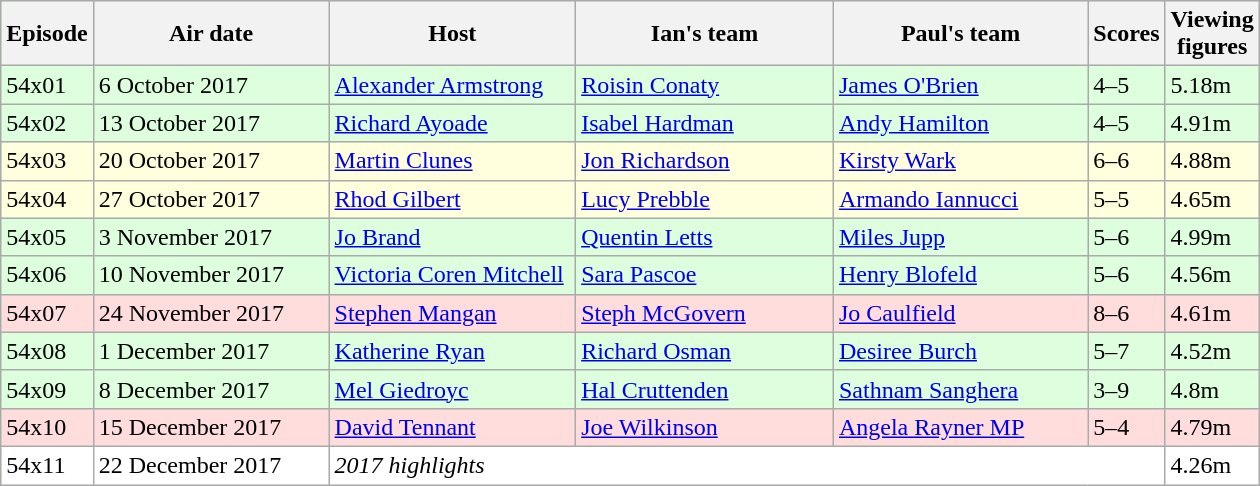<table class="wikitable"  style="width:840px; background:#dfd;">
<tr>
<th style="width:5%;">Episode</th>
<th style="width:21%;">Air date</th>
<th style="width:22%;">Host</th>
<th style="width:23%;">Ian's team</th>
<th style="width:23%;">Paul's team</th>
<th style="width:5%;">Scores</th>
<th style="width:120%;">Viewing figures</th>
</tr>
<tr>
<td>54x01</td>
<td>6 October 2017</td>
<td><a href='#'>Alexander Armstrong</a></td>
<td><a href='#'>Roisin Conaty</a></td>
<td><a href='#'>James O'Brien</a></td>
<td>4–5</td>
<td>5.18m</td>
</tr>
<tr>
<td>54x02</td>
<td>13 October 2017</td>
<td><a href='#'>Richard Ayoade</a></td>
<td><a href='#'>Isabel Hardman</a></td>
<td><a href='#'>Andy Hamilton</a></td>
<td>4–5</td>
<td>4.91m</td>
</tr>
<tr style="background:#ffd;">
<td>54x03</td>
<td>20 October 2017</td>
<td><a href='#'>Martin Clunes</a></td>
<td><a href='#'>Jon Richardson</a></td>
<td><a href='#'>Kirsty Wark</a></td>
<td>6–6</td>
<td>4.88m</td>
</tr>
<tr style="background:#ffd;">
<td>54x04</td>
<td>27 October 2017</td>
<td><a href='#'>Rhod Gilbert</a></td>
<td><a href='#'>Lucy Prebble</a></td>
<td><a href='#'>Armando Iannucci</a></td>
<td>5–5</td>
<td>4.65m</td>
</tr>
<tr>
<td>54x05</td>
<td>3 November 2017</td>
<td><a href='#'>Jo Brand</a></td>
<td><a href='#'>Quentin Letts</a></td>
<td><a href='#'>Miles Jupp</a></td>
<td>5–6</td>
<td>4.99m</td>
</tr>
<tr>
<td>54x06</td>
<td>10 November 2017</td>
<td><a href='#'>Victoria Coren Mitchell</a></td>
<td><a href='#'>Sara Pascoe</a></td>
<td><a href='#'>Henry Blofeld</a></td>
<td>5–6</td>
<td>4.56m</td>
</tr>
<tr style="background:#fdd;">
<td>54x07</td>
<td>24 November 2017</td>
<td><a href='#'>Stephen Mangan</a></td>
<td><a href='#'>Steph McGovern</a></td>
<td><a href='#'>Jo Caulfield</a></td>
<td>8–6</td>
<td>4.61m</td>
</tr>
<tr>
<td>54x08</td>
<td>1 December 2017</td>
<td><a href='#'>Katherine Ryan</a></td>
<td><a href='#'>Richard Osman</a></td>
<td><a href='#'>Desiree Burch</a></td>
<td>5–7</td>
<td>4.52m</td>
</tr>
<tr>
<td>54x09</td>
<td>8 December 2017</td>
<td><a href='#'>Mel Giedroyc</a></td>
<td><a href='#'>Hal Cruttenden</a></td>
<td><a href='#'>Sathnam Sanghera</a></td>
<td>3–9</td>
<td>4.8m</td>
</tr>
<tr style="background:#fdd;">
<td>54x10</td>
<td>15 December 2017</td>
<td><a href='#'>David Tennant</a></td>
<td><a href='#'>Joe Wilkinson</a></td>
<td><a href='#'>Angela Rayner MP</a></td>
<td>5–4</td>
<td>4.79m</td>
</tr>
<tr style="background:#fff;">
<td>54x11</td>
<td>22 December 2017</td>
<td colspan="4"><em>2017 highlights</em></td>
<td>4.26m</td>
</tr>
</table>
